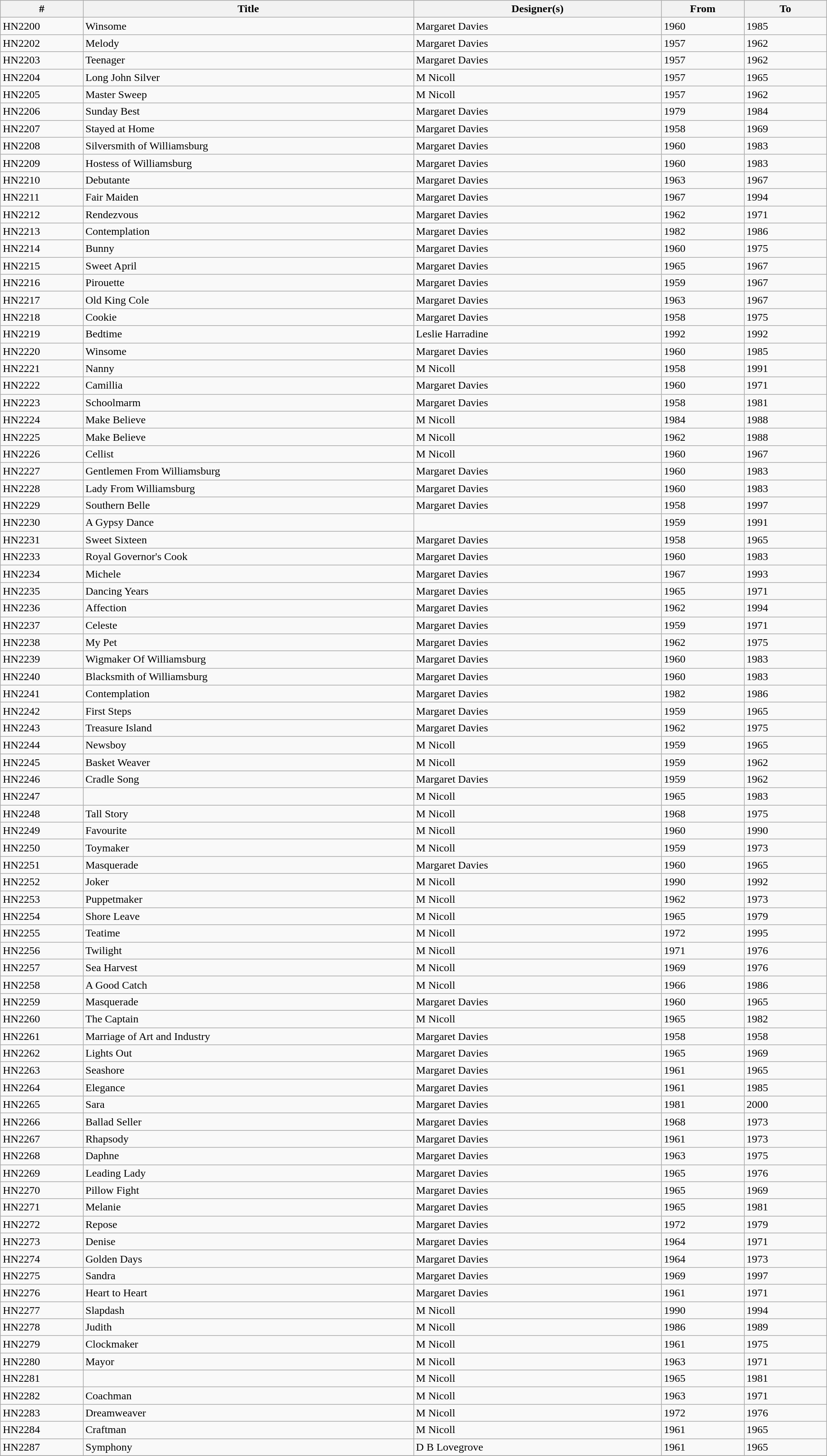<table class="wikitable collapsible" width="97%" border="1" cellpadding="1" cellspacing="0" align="centre">
<tr>
<th width=10%>#</th>
<th width=40%>Title</th>
<th width=30%>Designer(s)</th>
<th width=10%>From</th>
<th width=10%>To</th>
</tr>
<tr>
<td>HN2200</td>
<td>Winsome</td>
<td>Margaret Davies</td>
<td>1960</td>
<td>1985</td>
</tr>
<tr>
<td>HN2202</td>
<td>Melody</td>
<td>Margaret Davies</td>
<td>1957</td>
<td>1962</td>
</tr>
<tr>
<td>HN2203</td>
<td>Teenager</td>
<td>Margaret Davies</td>
<td>1957</td>
<td>1962</td>
</tr>
<tr>
<td>HN2204</td>
<td>Long John Silver</td>
<td>M Nicoll</td>
<td>1957</td>
<td>1965</td>
</tr>
<tr>
<td>HN2205</td>
<td>Master Sweep</td>
<td>M Nicoll</td>
<td>1957</td>
<td>1962</td>
</tr>
<tr>
<td>HN2206</td>
<td>Sunday Best</td>
<td>Margaret Davies</td>
<td>1979</td>
<td>1984</td>
</tr>
<tr>
<td>HN2207</td>
<td>Stayed at Home</td>
<td>Margaret Davies</td>
<td>1958</td>
<td>1969</td>
</tr>
<tr>
<td>HN2208</td>
<td>Silversmith of Williamsburg</td>
<td>Margaret Davies</td>
<td>1960</td>
<td>1983</td>
</tr>
<tr>
<td>HN2209</td>
<td>Hostess of Williamsburg</td>
<td>Margaret Davies</td>
<td>1960</td>
<td>1983</td>
</tr>
<tr>
<td>HN2210</td>
<td>Debutante</td>
<td>Margaret Davies</td>
<td>1963</td>
<td>1967</td>
</tr>
<tr>
<td>HN2211</td>
<td>Fair Maiden</td>
<td>Margaret Davies</td>
<td>1967</td>
<td>1994</td>
</tr>
<tr>
<td>HN2212</td>
<td>Rendezvous</td>
<td>Margaret Davies</td>
<td>1962</td>
<td>1971</td>
</tr>
<tr>
<td>HN2213</td>
<td>Contemplation</td>
<td>Margaret Davies</td>
<td>1982</td>
<td>1986</td>
</tr>
<tr>
<td>HN2214</td>
<td>Bunny</td>
<td>Margaret Davies</td>
<td>1960</td>
<td>1975</td>
</tr>
<tr>
<td>HN2215</td>
<td>Sweet April</td>
<td>Margaret Davies</td>
<td>1965</td>
<td>1967</td>
</tr>
<tr>
<td>HN2216</td>
<td>Pirouette</td>
<td>Margaret Davies</td>
<td>1959</td>
<td>1967</td>
</tr>
<tr>
<td>HN2217</td>
<td>Old King Cole</td>
<td>Margaret Davies</td>
<td>1963</td>
<td>1967</td>
</tr>
<tr>
<td>HN2218</td>
<td>Cookie</td>
<td>Margaret Davies</td>
<td>1958</td>
<td>1975</td>
</tr>
<tr>
<td>HN2219</td>
<td>Bedtime</td>
<td>Leslie Harradine</td>
<td>1992</td>
<td>1992</td>
</tr>
<tr>
<td>HN2220</td>
<td>Winsome</td>
<td>Margaret Davies</td>
<td>1960</td>
<td>1985</td>
</tr>
<tr>
<td>HN2221</td>
<td>Nanny</td>
<td>M Nicoll</td>
<td>1958</td>
<td>1991</td>
</tr>
<tr>
<td>HN2222</td>
<td>Camillia</td>
<td>Margaret Davies</td>
<td>1960</td>
<td>1971</td>
</tr>
<tr>
<td>HN2223</td>
<td>Schoolmarm</td>
<td>Margaret Davies</td>
<td>1958</td>
<td>1981</td>
</tr>
<tr>
<td>HN2224</td>
<td>Make Believe</td>
<td>M Nicoll</td>
<td>1984</td>
<td>1988</td>
</tr>
<tr>
<td>HN2225</td>
<td>Make Believe</td>
<td>M Nicoll</td>
<td>1962</td>
<td>1988</td>
</tr>
<tr>
<td>HN2226</td>
<td>Cellist</td>
<td>M Nicoll</td>
<td>1960</td>
<td>1967</td>
</tr>
<tr>
<td>HN2227</td>
<td>Gentlemen From Williamsburg</td>
<td>Margaret Davies</td>
<td>1960</td>
<td>1983</td>
</tr>
<tr>
<td>HN2228</td>
<td>Lady From Williamsburg</td>
<td>Margaret Davies</td>
<td>1960</td>
<td>1983</td>
</tr>
<tr>
<td>HN2229</td>
<td>Southern Belle</td>
<td>Margaret Davies</td>
<td>1958</td>
<td>1997</td>
</tr>
<tr>
<td>HN2230</td>
<td>A Gypsy Dance</td>
<td></td>
<td>1959</td>
<td>1991</td>
</tr>
<tr>
<td>HN2231</td>
<td>Sweet Sixteen</td>
<td>Margaret Davies</td>
<td>1958</td>
<td>1965</td>
</tr>
<tr>
<td>HN2233</td>
<td>Royal Governor's Cook</td>
<td>Margaret Davies</td>
<td>1960</td>
<td>1983</td>
</tr>
<tr>
<td>HN2234</td>
<td>Michele</td>
<td>Margaret Davies</td>
<td>1967</td>
<td>1993</td>
</tr>
<tr>
<td>HN2235</td>
<td>Dancing Years</td>
<td>Margaret Davies</td>
<td>1965</td>
<td>1971</td>
</tr>
<tr>
<td>HN2236</td>
<td>Affection</td>
<td>Margaret Davies</td>
<td>1962</td>
<td>1994</td>
</tr>
<tr>
<td>HN2237</td>
<td>Celeste</td>
<td>Margaret Davies</td>
<td>1959</td>
<td>1971</td>
</tr>
<tr>
<td>HN2238</td>
<td>My Pet</td>
<td>Margaret Davies</td>
<td>1962</td>
<td>1975</td>
</tr>
<tr>
<td>HN2239</td>
<td>Wigmaker Of Williamsburg</td>
<td>Margaret Davies</td>
<td>1960</td>
<td>1983</td>
</tr>
<tr>
<td>HN2240</td>
<td>Blacksmith of Williamsburg</td>
<td>Margaret Davies</td>
<td>1960</td>
<td>1983</td>
</tr>
<tr>
<td>HN2241</td>
<td>Contemplation</td>
<td>Margaret Davies</td>
<td>1982</td>
<td>1986</td>
</tr>
<tr>
<td>HN2242</td>
<td>First Steps</td>
<td>Margaret Davies</td>
<td>1959</td>
<td>1965</td>
</tr>
<tr>
<td>HN2243</td>
<td>Treasure Island</td>
<td>Margaret Davies</td>
<td>1962</td>
<td>1975</td>
</tr>
<tr>
<td>HN2244</td>
<td>Newsboy</td>
<td>M Nicoll</td>
<td>1959</td>
<td>1965</td>
</tr>
<tr>
<td>HN2245</td>
<td>Basket Weaver</td>
<td>M Nicoll</td>
<td>1959</td>
<td>1962</td>
</tr>
<tr>
<td>HN2246</td>
<td>Cradle Song</td>
<td>Margaret Davies</td>
<td>1959</td>
<td>1962</td>
</tr>
<tr>
<td>HN2247</td>
<td></td>
<td>M Nicoll</td>
<td>1965</td>
<td>1983</td>
</tr>
<tr>
<td>HN2248</td>
<td>Tall Story</td>
<td>M Nicoll</td>
<td>1968</td>
<td>1975</td>
</tr>
<tr>
<td>HN2249</td>
<td>Favourite</td>
<td>M Nicoll</td>
<td>1960</td>
<td>1990</td>
</tr>
<tr>
<td>HN2250</td>
<td>Toymaker</td>
<td>M Nicoll</td>
<td>1959</td>
<td>1973</td>
</tr>
<tr>
<td>HN2251</td>
<td>Masquerade</td>
<td>Margaret Davies</td>
<td>1960</td>
<td>1965</td>
</tr>
<tr>
<td>HN2252</td>
<td>Joker</td>
<td>M Nicoll</td>
<td>1990</td>
<td>1992</td>
</tr>
<tr>
<td>HN2253</td>
<td>Puppetmaker</td>
<td>M Nicoll</td>
<td>1962</td>
<td>1973</td>
</tr>
<tr>
<td>HN2254</td>
<td>Shore Leave</td>
<td>M Nicoll</td>
<td>1965</td>
<td>1979</td>
</tr>
<tr>
<td>HN2255</td>
<td>Teatime</td>
<td>M Nicoll</td>
<td>1972</td>
<td>1995</td>
</tr>
<tr>
<td>HN2256</td>
<td>Twilight</td>
<td>M Nicoll</td>
<td>1971</td>
<td>1976</td>
</tr>
<tr>
<td>HN2257</td>
<td>Sea Harvest</td>
<td>M Nicoll</td>
<td>1969</td>
<td>1976</td>
</tr>
<tr>
<td>HN2258</td>
<td>A Good Catch</td>
<td>M Nicoll</td>
<td>1966</td>
<td>1986</td>
</tr>
<tr>
<td>HN2259</td>
<td>Masquerade</td>
<td>Margaret Davies</td>
<td>1960</td>
<td>1965</td>
</tr>
<tr>
<td>HN2260</td>
<td>The Captain</td>
<td>M Nicoll</td>
<td>1965</td>
<td>1982</td>
</tr>
<tr>
<td>HN2261</td>
<td>Marriage of Art and Industry</td>
<td>Margaret Davies</td>
<td>1958</td>
<td>1958</td>
</tr>
<tr>
<td>HN2262</td>
<td>Lights Out</td>
<td>Margaret Davies</td>
<td>1965</td>
<td>1969</td>
</tr>
<tr>
<td>HN2263</td>
<td>Seashore</td>
<td>Margaret Davies</td>
<td>1961</td>
<td>1965</td>
</tr>
<tr>
<td>HN2264</td>
<td>Elegance</td>
<td>Margaret Davies</td>
<td>1961</td>
<td>1985</td>
</tr>
<tr>
<td>HN2265</td>
<td>Sara</td>
<td>Margaret Davies</td>
<td>1981</td>
<td>2000</td>
</tr>
<tr>
<td>HN2266</td>
<td>Ballad Seller</td>
<td>Margaret Davies</td>
<td>1968</td>
<td>1973</td>
</tr>
<tr>
<td>HN2267</td>
<td>Rhapsody</td>
<td>Margaret Davies</td>
<td>1961</td>
<td>1973</td>
</tr>
<tr>
<td>HN2268</td>
<td>Daphne</td>
<td>Margaret Davies</td>
<td>1963</td>
<td>1975</td>
</tr>
<tr>
<td>HN2269</td>
<td>Leading Lady</td>
<td>Margaret Davies</td>
<td>1965</td>
<td>1976</td>
</tr>
<tr>
<td>HN2270</td>
<td>Pillow Fight</td>
<td>Margaret Davies</td>
<td>1965</td>
<td>1969</td>
</tr>
<tr>
<td>HN2271</td>
<td>Melanie</td>
<td>Margaret Davies</td>
<td>1965</td>
<td>1981</td>
</tr>
<tr>
<td>HN2272</td>
<td>Repose</td>
<td>Margaret Davies</td>
<td>1972</td>
<td>1979</td>
</tr>
<tr>
<td>HN2273</td>
<td>Denise</td>
<td>Margaret Davies</td>
<td>1964</td>
<td>1971</td>
</tr>
<tr>
<td>HN2274</td>
<td>Golden Days</td>
<td>Margaret Davies</td>
<td>1964</td>
<td>1973</td>
</tr>
<tr>
<td>HN2275</td>
<td>Sandra</td>
<td>Margaret Davies</td>
<td>1969</td>
<td>1997</td>
</tr>
<tr>
<td>HN2276</td>
<td>Heart to Heart</td>
<td>Margaret Davies</td>
<td>1961</td>
<td>1971</td>
</tr>
<tr>
<td>HN2277</td>
<td>Slapdash</td>
<td>M Nicoll</td>
<td>1990</td>
<td>1994</td>
</tr>
<tr>
<td>HN2278</td>
<td>Judith</td>
<td>M Nicoll</td>
<td>1986</td>
<td>1989</td>
</tr>
<tr>
<td>HN2279</td>
<td>Clockmaker</td>
<td>M Nicoll</td>
<td>1961</td>
<td>1975</td>
</tr>
<tr>
<td>HN2280</td>
<td>Mayor</td>
<td>M Nicoll</td>
<td>1963</td>
<td>1971</td>
</tr>
<tr>
<td>HN2281</td>
<td></td>
<td>M Nicoll</td>
<td>1965</td>
<td>1981</td>
</tr>
<tr>
<td>HN2282</td>
<td>Coachman</td>
<td>M Nicoll</td>
<td>1963</td>
<td>1971</td>
</tr>
<tr>
<td>HN2283</td>
<td>Dreamweaver</td>
<td>M Nicoll</td>
<td>1972</td>
<td>1976</td>
</tr>
<tr>
<td>HN2284</td>
<td>Craftman</td>
<td>M Nicoll</td>
<td>1961</td>
<td>1965</td>
</tr>
<tr>
<td>HN2287</td>
<td>Symphony</td>
<td>D B Lovegrove</td>
<td>1961</td>
<td>1965</td>
</tr>
<tr>
</tr>
</table>
